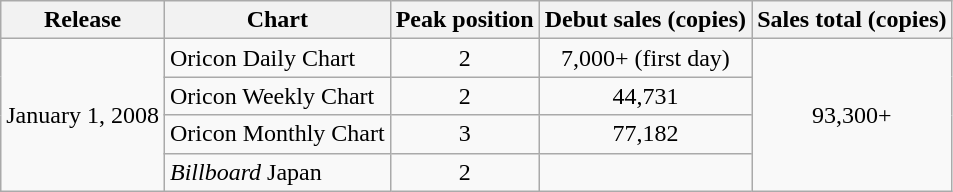<table class="wikitable">
<tr>
<th>Release</th>
<th>Chart</th>
<th>Peak position</th>
<th>Debut sales (copies)</th>
<th>Sales total (copies)</th>
</tr>
<tr>
<td rowspan="4">January 1, 2008</td>
<td>Oricon Daily Chart</td>
<td align="center">2</td>
<td align="center">7,000+ (first day)</td>
<td rowspan="4" align="center">93,300+</td>
</tr>
<tr>
<td>Oricon Weekly Chart</td>
<td align="center">2</td>
<td align="center">44,731</td>
</tr>
<tr>
<td>Oricon Monthly Chart</td>
<td align="center">3</td>
<td align="center">77,182</td>
</tr>
<tr>
<td><em>Billboard</em> Japan</td>
<td align="center">2</td>
</tr>
</table>
